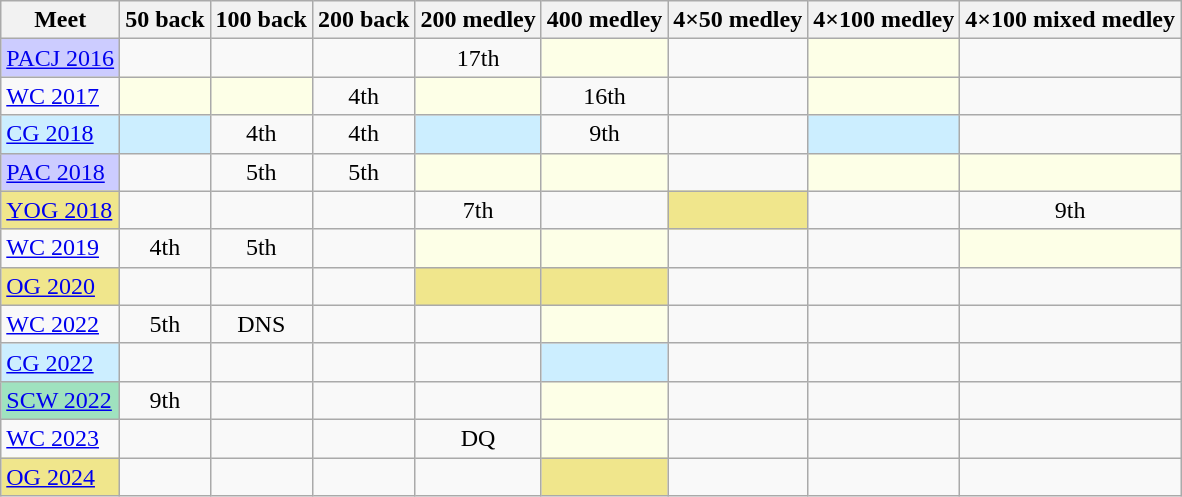<table class="sortable wikitable">
<tr>
<th>Meet</th>
<th class="unsortable">50 back</th>
<th class="unsortable">100 back</th>
<th class="unsortable">200 back</th>
<th class="unsortable">200 medley</th>
<th class="unsortable">400 medley</th>
<th class="unsortable">4×50 medley</th>
<th class="unsortable">4×100 medley</th>
<th class="unsortable">4×100 mixed medley</th>
</tr>
<tr>
<td style="background:#ccccff"><a href='#'>PACJ 2016</a></td>
<td></td>
<td align="center"></td>
<td align="center"></td>
<td align="center">17th</td>
<td style="background:#fdffe7"></td>
<td></td>
<td style="background:#fdffe7"></td>
<td></td>
</tr>
<tr>
<td><a href='#'>WC 2017</a></td>
<td style="background:#fdffe7"></td>
<td style="background:#fdffe7"></td>
<td align="center">4th</td>
<td style="background:#fdffe7"></td>
<td align="center">16th</td>
<td></td>
<td style="background:#fdffe7"></td>
<td align="center"></td>
</tr>
<tr>
<td style="background:#cceeff"><a href='#'>CG 2018</a></td>
<td style="background:#cceeff"></td>
<td align="center">4th</td>
<td align="center">4th</td>
<td style="background:#cceeff"></td>
<td align="center">9th</td>
<td></td>
<td style="background:#cceeff"></td>
<td></td>
</tr>
<tr>
<td style="background:#ccccff"><a href='#'>PAC 2018</a></td>
<td></td>
<td align="center">5th</td>
<td align="center">5th</td>
<td style="background:#fdffe7"></td>
<td style="background:#fdffe7"></td>
<td></td>
<td style="background:#fdffe7"></td>
<td style="background:#fdffe7"></td>
</tr>
<tr>
<td style="background:#f0e68c"><a href='#'>YOG 2018</a></td>
<td align="center"></td>
<td align="center"></td>
<td align="center"></td>
<td align="center">7th</td>
<td></td>
<td style="background:#f0e68c"></td>
<td align="center"></td>
<td align="center">9th</td>
</tr>
<tr>
<td><a href='#'>WC 2019</a></td>
<td align="center">4th</td>
<td align="center">5th</td>
<td align="center"></td>
<td style="background:#fdffe7"></td>
<td style="background:#fdffe7"></td>
<td></td>
<td align="center"></td>
<td style="background:#fdffe7"></td>
</tr>
<tr>
<td style="background:#f0e68c"><a href='#'>OG 2020</a></td>
<td></td>
<td align="center"></td>
<td align="center"></td>
<td style="background:#f0e68c"></td>
<td style="background:#f0e68c"></td>
<td></td>
<td align="center"></td>
<td align="center"></td>
</tr>
<tr>
<td><a href='#'>WC 2022</a></td>
<td align="center">5th</td>
<td align="center">DNS</td>
<td align="center"></td>
<td align="center"></td>
<td style="background:#fdffe7"></td>
<td></td>
<td align="center"></td>
<td align="center"></td>
</tr>
<tr>
<td style="background:#cceeff"><a href='#'>CG 2022</a></td>
<td align="center"></td>
<td align="center"></td>
<td align="center"></td>
<td align="center"></td>
<td style="background:#cceeff"></td>
<td></td>
<td align="center"></td>
<td align="center"></td>
</tr>
<tr>
<td style="background:#9fe2bf"><a href='#'>SCW 2022</a></td>
<td align="center">9th</td>
<td align="center"></td>
<td align="center"></td>
<td align="center"></td>
<td style="background:#fdffe7"></td>
<td align="center"></td>
<td align="center"></td>
<td></td>
</tr>
<tr>
<td><a href='#'>WC 2023</a></td>
<td align="center"></td>
<td align="center"></td>
<td align="center"></td>
<td align="center">DQ</td>
<td style="background:#fdffe7"></td>
<td></td>
<td align="center"></td>
<td align="center"></td>
</tr>
<tr>
<td style="background:#f0e68c"><a href='#'>OG 2024</a></td>
<td></td>
<td align="center"></td>
<td align="center"></td>
<td align="center"></td>
<td style="background:#f0e68c"></td>
<td></td>
<td align="center"></td>
<td align="center"></td>
</tr>
</table>
